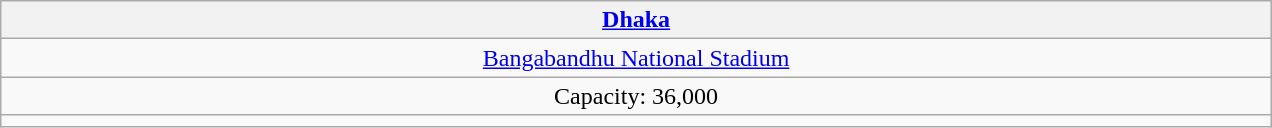<table class="wikitable" style="text-align:center;">
<tr>
<th width="25%"><a href='#'>Dhaka</a></th>
</tr>
<tr>
<td><a href='#'>Bangabandhu National Stadium</a></td>
</tr>
<tr>
<td>Capacity: 36,000</td>
</tr>
<tr>
<td></td>
</tr>
</table>
